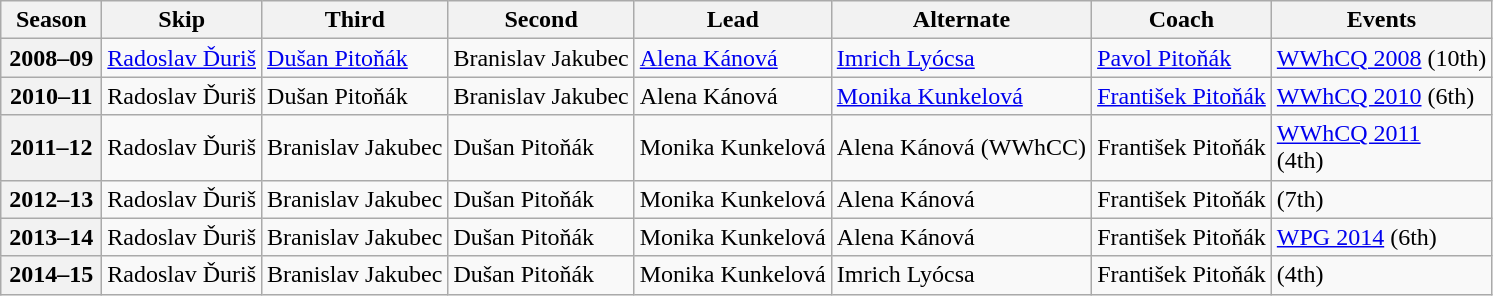<table class="wikitable">
<tr>
<th scope="col" width=60>Season</th>
<th scope="col">Skip</th>
<th scope="col">Third</th>
<th scope="col">Second</th>
<th scope="col">Lead</th>
<th scope="col">Alternate</th>
<th scope="col">Coach</th>
<th scope="col">Events</th>
</tr>
<tr>
<th scope="row">2008–09</th>
<td><a href='#'>Radoslav Ďuriš</a></td>
<td><a href='#'>Dušan Pitoňák</a></td>
<td>Branislav Jakubec</td>
<td><a href='#'>Alena Kánová</a></td>
<td><a href='#'>Imrich Lyócsa</a></td>
<td><a href='#'>Pavol Pitoňák</a></td>
<td><a href='#'>WWhCQ 2008</a> (10th)</td>
</tr>
<tr>
<th scope="row">2010–11</th>
<td>Radoslav Ďuriš</td>
<td>Dušan Pitoňák</td>
<td>Branislav Jakubec</td>
<td>Alena Kánová</td>
<td><a href='#'>Monika Kunkelová</a></td>
<td><a href='#'>František Pitoňák</a></td>
<td><a href='#'>WWhCQ 2010</a> (6th)</td>
</tr>
<tr>
<th scope="row">2011–12</th>
<td>Radoslav Ďuriš</td>
<td>Branislav Jakubec</td>
<td>Dušan Pitoňák</td>
<td>Monika Kunkelová</td>
<td>Alena Kánová (WWhCC)</td>
<td>František Pitoňák</td>
<td><a href='#'>WWhCQ 2011</a> <br> (4th)</td>
</tr>
<tr>
<th scope="row">2012–13</th>
<td>Radoslav Ďuriš</td>
<td>Branislav Jakubec</td>
<td>Dušan Pitoňák</td>
<td>Monika Kunkelová</td>
<td>Alena Kánová</td>
<td>František Pitoňák</td>
<td> (7th)</td>
</tr>
<tr>
<th scope="row">2013–14</th>
<td>Radoslav Ďuriš</td>
<td>Branislav Jakubec</td>
<td>Dušan Pitoňák</td>
<td>Monika Kunkelová</td>
<td>Alena Kánová</td>
<td>František Pitoňák</td>
<td><a href='#'>WPG 2014</a> (6th)</td>
</tr>
<tr>
<th scope="row">2014–15</th>
<td>Radoslav Ďuriš</td>
<td>Branislav Jakubec</td>
<td>Dušan Pitoňák</td>
<td>Monika Kunkelová</td>
<td>Imrich Lyócsa</td>
<td>František Pitoňák</td>
<td> (4th)</td>
</tr>
</table>
